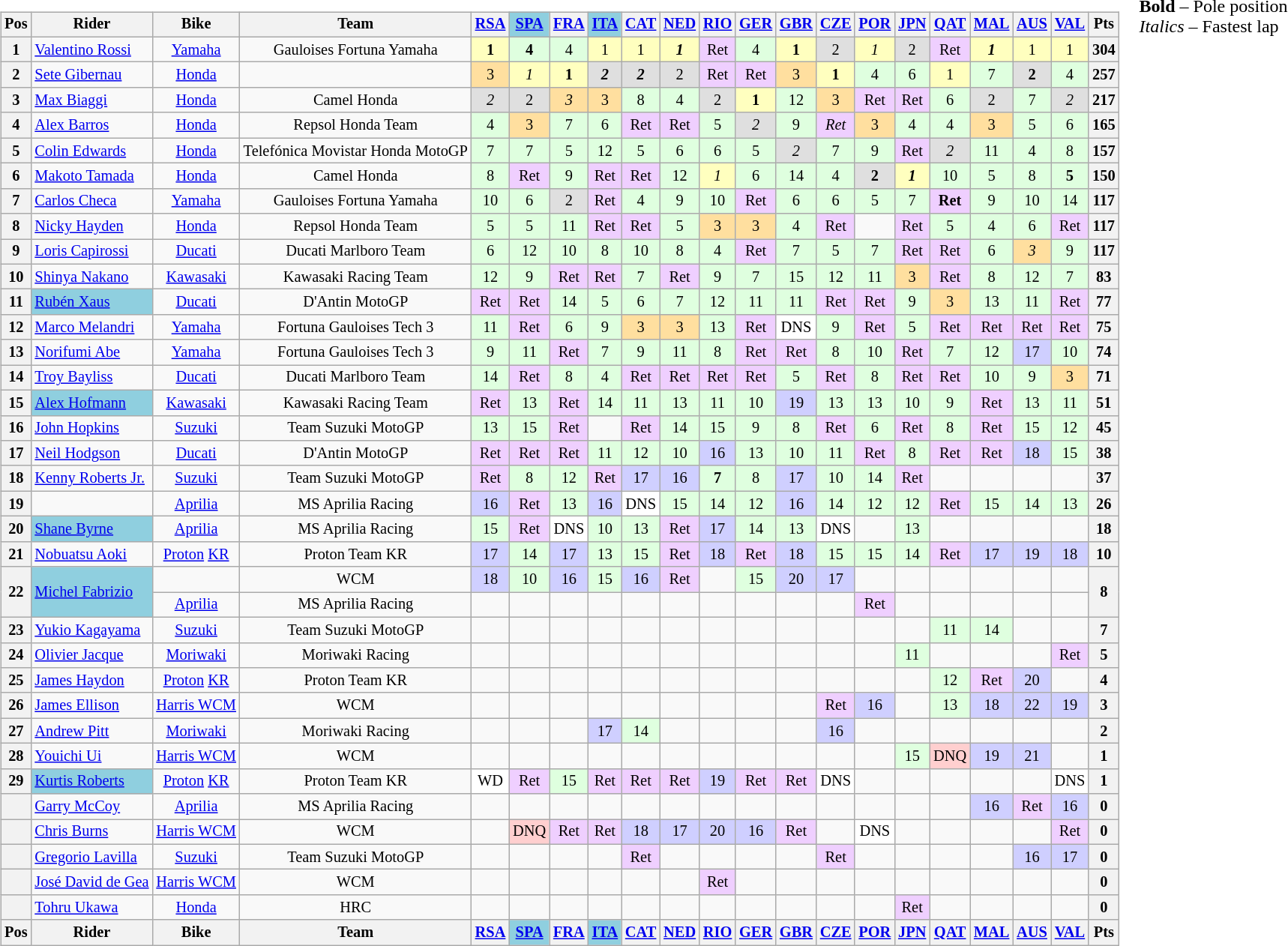<table>
<tr>
<td><br><table class="wikitable" style="font-size: 85%; text-align:center">
<tr valign="top">
<th valign="middle">Pos</th>
<th valign="middle">Rider</th>
<th valign="middle">Bike</th>
<th valign="middle">Team</th>
<th><a href='#'>RSA</a><br></th>
<th style="background:#8fcfdf;"><a href='#'>SPA</a><br></th>
<th><a href='#'>FRA</a><br></th>
<th style="background:#8fcfdf;"><a href='#'>ITA</a><br></th>
<th><a href='#'>CAT</a><br></th>
<th><a href='#'>NED</a><br></th>
<th><a href='#'>RIO</a><br></th>
<th><a href='#'>GER</a><br></th>
<th><a href='#'>GBR</a><br></th>
<th><a href='#'>CZE</a><br></th>
<th><a href='#'>POR</a><br></th>
<th><a href='#'>JPN</a><br></th>
<th><a href='#'>QAT</a><br></th>
<th><a href='#'>MAL</a><br></th>
<th><a href='#'>AUS</a><br></th>
<th><a href='#'>VAL</a><br></th>
<th valign="middle">Pts</th>
</tr>
<tr>
<th>1</th>
<td align="left"> <a href='#'>Valentino Rossi</a></td>
<td><a href='#'>Yamaha</a></td>
<td>Gauloises Fortuna Yamaha</td>
<td style="background:#FFFFBF;"><strong>1</strong></td>
<td style="background:#DFFFDF;"><strong>4</strong></td>
<td style="background:#DFFFDF;">4</td>
<td style="background:#FFFFBF;">1</td>
<td style="background:#FFFFBF;">1</td>
<td style="background:#FFFFBF;"><strong><em>1</em></strong></td>
<td style="background:#EFCFFF;">Ret</td>
<td style="background:#DFFFDF;">4</td>
<td style="background:#FFFFBF;"><strong>1</strong></td>
<td style="background:#DFDFDF;">2</td>
<td style="background:#FFFFBF;"><em>1</em></td>
<td style="background:#DFDFDF;">2</td>
<td style="background:#EFCFFF;">Ret</td>
<td style="background:#FFFFBF;"><strong><em>1</em></strong></td>
<td style="background:#FFFFBF;">1</td>
<td style="background:#FFFFBF;">1</td>
<th>304</th>
</tr>
<tr>
<th>2</th>
<td align="left"> <a href='#'>Sete Gibernau</a></td>
<td><a href='#'>Honda</a></td>
<td></td>
<td style="background:#FFDF9F;">3</td>
<td style="background:#FFFFBF;"><em>1</em></td>
<td style="background:#FFFFBF;"><strong>1</strong></td>
<td style="background:#DFDFDF;"><strong><em>2</em></strong></td>
<td style="background:#DFDFDF;"><strong><em>2</em></strong></td>
<td style="background:#DFDFDF;">2</td>
<td style="background:#EFCFFF;">Ret</td>
<td style="background:#EFCFFF;">Ret</td>
<td style="background:#FFDF9F;">3</td>
<td style="background:#FFFFBF;"><strong>1</strong></td>
<td style="background:#DFFFDF;">4</td>
<td style="background:#DFFFDF;">6</td>
<td style="background:#FFFFBF;">1</td>
<td style="background:#DFFFDF;">7</td>
<td style="background:#DFDFDF;"><strong>2</strong></td>
<td style="background:#DFFFDF;">4</td>
<th>257</th>
</tr>
<tr>
<th>3</th>
<td align=left> <a href='#'>Max Biaggi</a></td>
<td><a href='#'>Honda</a></td>
<td>Camel Honda</td>
<td style="background:#DFDFDF;"><em>2</em></td>
<td style="background:#DFDFDF;">2</td>
<td style="background:#FFDF9F;"><em>3</em></td>
<td style="background:#FFDF9F;">3</td>
<td style="background:#DFFFDF;">8</td>
<td style="background:#DFFFDF;">4</td>
<td style="background:#DFDFDF;">2</td>
<td style="background:#FFFFBF;"><strong>1</strong></td>
<td style="background:#DFFFDF;">12</td>
<td style="background:#FFDF9F;">3</td>
<td style="background:#EFCFFF;">Ret</td>
<td style="background:#EFCFFF;">Ret</td>
<td style="background:#DFFFDF;">6</td>
<td style="background:#DFDFDF;">2</td>
<td style="background:#DFFFDF;">7</td>
<td style="background:#DFDFDF;"><em>2</em></td>
<th>217</th>
</tr>
<tr>
<th>4</th>
<td align="left"> <a href='#'>Alex Barros</a></td>
<td><a href='#'>Honda</a></td>
<td>Repsol Honda Team</td>
<td style="background:#DFFFDF;">4</td>
<td style="background:#FFDF9F;">3</td>
<td style="background:#DFFFDF;">7</td>
<td style="background:#DFFFDF;">6</td>
<td style="background:#EFCFFF;">Ret</td>
<td style="background:#EFCFFF;">Ret</td>
<td style="background:#DFFFDF;">5</td>
<td style="background:#DFDFDF;"><em>2</em></td>
<td style="background:#DFFFDF;">9</td>
<td style="background:#EFCFFF;"><em>Ret</em></td>
<td style="background:#FFDF9F;">3</td>
<td style="background:#DFFFDF;">4</td>
<td style="background:#DFFFDF;">4</td>
<td style="background:#FFDF9F;">3</td>
<td style="background:#DFFFDF;">5</td>
<td style="background:#DFFFDF;">6</td>
<th>165</th>
</tr>
<tr>
<th>5</th>
<td align="left"> <a href='#'>Colin Edwards</a></td>
<td><a href='#'>Honda</a></td>
<td>Telefónica Movistar Honda MotoGP</td>
<td style="background:#DFFFDF;">7</td>
<td style="background:#DFFFDF;">7</td>
<td style="background:#DFFFDF;">5</td>
<td style="background:#DFFFDF;">12</td>
<td style="background:#DFFFDF;">5</td>
<td style="background:#DFFFDF;">6</td>
<td style="background:#DFFFDF;">6</td>
<td style="background:#DFFFDF;">5</td>
<td style="background:#DFDFDF;"><em>2</em></td>
<td style="background:#DFFFDF;">7</td>
<td style="background:#DFFFDF;">9</td>
<td style="background:#EFCFFF;">Ret</td>
<td style="background:#DFDFDF;"><em>2</em></td>
<td style="background:#DFFFDF;">11</td>
<td style="background:#DFFFDF;">4</td>
<td style="background:#DFFFDF;">8</td>
<th>157</th>
</tr>
<tr>
<th>6</th>
<td align="left"> <a href='#'>Makoto Tamada</a></td>
<td><a href='#'>Honda</a></td>
<td>Camel Honda</td>
<td style="background:#DFFFDF;">8</td>
<td style="background:#EFCFFF;">Ret</td>
<td style="background:#DFFFDF;">9</td>
<td style="background:#EFCFFF;">Ret</td>
<td style="background:#EFCFFF;">Ret</td>
<td style="background:#DFFFDF;">12</td>
<td style="background:#FFFFBF;"><em>1</em></td>
<td style="background:#DFFFDF;">6</td>
<td style="background:#DFFFDF;">14</td>
<td style="background:#DFFFDF;">4</td>
<td style="background:#DFDFDF;"><strong>2</strong></td>
<td style="background:#FFFFBF;"><strong><em>1</em></strong></td>
<td style="background:#DFFFDF;">10</td>
<td style="background:#DFFFDF;">5</td>
<td style="background:#DFFFDF;">8</td>
<td style="background:#DFFFDF;"><strong>5</strong></td>
<th>150</th>
</tr>
<tr>
<th>7</th>
<td align="left"> <a href='#'>Carlos Checa</a></td>
<td><a href='#'>Yamaha</a></td>
<td>Gauloises Fortuna Yamaha</td>
<td style="background:#DFFFDF;">10</td>
<td style="background:#DFFFDF;">6</td>
<td style="background:#DFDFDF;">2</td>
<td style="background:#EFCFFF;">Ret</td>
<td style="background:#DFFFDF;">4</td>
<td style="background:#DFFFDF;">9</td>
<td style="background:#DFFFDF;">10</td>
<td style="background:#EFCFFF;">Ret</td>
<td style="background:#DFFFDF;">6</td>
<td style="background:#DFFFDF;">6</td>
<td style="background:#DFFFDF;">5</td>
<td style="background:#DFFFDF;">7</td>
<td style="background:#EFCFFF;"><strong>Ret</strong></td>
<td style="background:#DFFFDF;">9</td>
<td style="background:#DFFFDF;">10</td>
<td style="background:#DFFFDF;">14</td>
<th>117</th>
</tr>
<tr>
<th>8</th>
<td align="left"> <a href='#'>Nicky Hayden</a></td>
<td><a href='#'>Honda</a></td>
<td>Repsol Honda Team</td>
<td style="background:#DFFFDF;">5</td>
<td style="background:#DFFFDF;">5</td>
<td style="background:#DFFFDF;">11</td>
<td style="background:#EFCFFF;">Ret</td>
<td style="background:#EFCFFF;">Ret</td>
<td style="background:#DFFFDF;">5</td>
<td style="background:#FFDF9F;">3</td>
<td style="background:#FFDF9F;">3</td>
<td style="background:#DFFFDF;">4</td>
<td style="background:#EFCFFF;">Ret</td>
<td></td>
<td style="background:#EFCFFF;">Ret</td>
<td style="background:#DFFFDF;">5</td>
<td style="background:#DFFFDF;">4</td>
<td style="background:#DFFFDF;">6</td>
<td style="background:#EFCFFF;">Ret</td>
<th>117</th>
</tr>
<tr>
<th>9</th>
<td align="left"> <a href='#'>Loris Capirossi</a></td>
<td><a href='#'>Ducati</a></td>
<td>Ducati Marlboro Team</td>
<td style="background:#DFFFDF;">6</td>
<td style="background:#DFFFDF;">12</td>
<td style="background:#DFFFDF;">10</td>
<td style="background:#DFFFDF;">8</td>
<td style="background:#DFFFDF;">10</td>
<td style="background:#DFFFDF;">8</td>
<td style="background:#DFFFDF;">4</td>
<td style="background:#EFCFFF;">Ret</td>
<td style="background:#DFFFDF;">7</td>
<td style="background:#DFFFDF;">5</td>
<td style="background:#DFFFDF;">7</td>
<td style="background:#EFCFFF;">Ret</td>
<td style="background:#EFCFFF;">Ret</td>
<td style="background:#DFFFDF;">6</td>
<td style="background:#FFDF9F;"><em>3</em></td>
<td style="background:#DFFFDF;">9</td>
<th>117</th>
</tr>
<tr>
<th>10</th>
<td align="left"> <a href='#'>Shinya Nakano</a></td>
<td><a href='#'>Kawasaki</a></td>
<td>Kawasaki Racing Team</td>
<td style="background:#DFFFDF;">12</td>
<td style="background:#DFFFDF;">9</td>
<td style="background:#EFCFFF;">Ret</td>
<td style="background:#EFCFFF;">Ret</td>
<td style="background:#DFFFDF;">7</td>
<td style="background:#EFCFFF;">Ret</td>
<td style="background:#DFFFDF;">9</td>
<td style="background:#DFFFDF;">7</td>
<td style="background:#DFFFDF;">15</td>
<td style="background:#DFFFDF;">12</td>
<td style="background:#DFFFDF;">11</td>
<td style="background:#FFDF9F;">3</td>
<td style="background:#EFCFFF;">Ret</td>
<td style="background:#DFFFDF;">8</td>
<td style="background:#DFFFDF;">12</td>
<td style="background:#DFFFDF;">7</td>
<th>83</th>
</tr>
<tr>
<th>11</th>
<td style="background:#8fcfdf;" align="left"> <a href='#'>Rubén Xaus</a></td>
<td><a href='#'>Ducati</a></td>
<td>D'Antin MotoGP</td>
<td style="background:#EFCFFF;">Ret</td>
<td style="background:#EFCFFF;">Ret</td>
<td style="background:#DFFFDF;">14</td>
<td style="background:#DFFFDF;">5</td>
<td style="background:#DFFFDF;">6</td>
<td style="background:#DFFFDF;">7</td>
<td style="background:#DFFFDF;">12</td>
<td style="background:#DFFFDF;">11</td>
<td style="background:#DFFFDF;">11</td>
<td style="background:#EFCFFF;">Ret</td>
<td style="background:#EFCFFF;">Ret</td>
<td style="background:#DFFFDF;">9</td>
<td style="background:#FFDF9F;">3</td>
<td style="background:#DFFFDF;">13</td>
<td style="background:#DFFFDF;">11</td>
<td style="background:#EFCFFF;">Ret</td>
<th>77</th>
</tr>
<tr>
<th>12</th>
<td align="left"> <a href='#'>Marco Melandri</a></td>
<td><a href='#'>Yamaha</a></td>
<td>Fortuna Gauloises Tech 3</td>
<td style="background:#DFFFDF;">11</td>
<td style="background:#EFCFFF;">Ret</td>
<td style="background:#DFFFDF;">6</td>
<td style="background:#DFFFDF;">9</td>
<td style="background:#FFDF9F;">3</td>
<td style="background:#FFDF9F;">3</td>
<td style="background:#DFFFDF;">13</td>
<td style="background:#EFCFFF;">Ret</td>
<td style="background:#FFFFFF;">DNS</td>
<td style="background:#DFFFDF;">9</td>
<td style="background:#EFCFFF;">Ret</td>
<td style="background:#DFFFDF;">5</td>
<td style="background:#EFCFFF;">Ret</td>
<td style="background:#EFCFFF;">Ret</td>
<td style="background:#EFCFFF;">Ret</td>
<td style="background:#EFCFFF;">Ret</td>
<th>75</th>
</tr>
<tr>
<th>13</th>
<td align="left"> <a href='#'>Norifumi Abe</a></td>
<td><a href='#'>Yamaha</a></td>
<td>Fortuna Gauloises Tech 3</td>
<td style="background:#DFFFDF;">9</td>
<td style="background:#DFFFDF;">11</td>
<td style="background:#EFCFFF;">Ret</td>
<td style="background:#DFFFDF;">7</td>
<td style="background:#DFFFDF;">9</td>
<td style="background:#DFFFDF;">11</td>
<td style="background:#DFFFDF;">8</td>
<td style="background:#EFCFFF;">Ret</td>
<td style="background:#EFCFFF;">Ret</td>
<td style="background:#DFFFDF;">8</td>
<td style="background:#DFFFDF;">10</td>
<td style="background:#EFCFFF;">Ret</td>
<td style="background:#DFFFDF;">7</td>
<td style="background:#DFFFDF;">12</td>
<td style="background:#CFCFFF;">17</td>
<td style="background:#DFFFDF;">10</td>
<th>74</th>
</tr>
<tr>
<th>14</th>
<td align="left"> <a href='#'>Troy Bayliss</a></td>
<td><a href='#'>Ducati</a></td>
<td>Ducati Marlboro Team</td>
<td style="background:#DFFFDF;">14</td>
<td style="background:#EFCFFF;">Ret</td>
<td style="background:#DFFFDF;">8</td>
<td style="background:#DFFFDF;">4</td>
<td style="background:#EFCFFF;">Ret</td>
<td style="background:#EFCFFF;">Ret</td>
<td style="background:#EFCFFF;">Ret</td>
<td style="background:#EFCFFF;">Ret</td>
<td style="background:#DFFFDF;">5</td>
<td style="background:#EFCFFF;">Ret</td>
<td style="background:#DFFFDF;">8</td>
<td style="background:#EFCFFF;">Ret</td>
<td style="background:#EFCFFF;">Ret</td>
<td style="background:#DFFFDF;">10</td>
<td style="background:#DFFFDF;">9</td>
<td style="background:#FFDF9F;">3</td>
<th>71</th>
</tr>
<tr>
<th>15</th>
<td style="background:#8fcfdf;" align="left"> <a href='#'>Alex Hofmann</a></td>
<td><a href='#'>Kawasaki</a></td>
<td>Kawasaki Racing Team</td>
<td style="background:#EFCFFF;">Ret</td>
<td style="background:#DFFFDF;">13</td>
<td style="background:#EFCFFF;">Ret</td>
<td style="background:#DFFFDF;">14</td>
<td style="background:#DFFFDF;">11</td>
<td style="background:#DFFFDF;">13</td>
<td style="background:#DFFFDF;">11</td>
<td style="background:#DFFFDF;">10</td>
<td style="background:#CFCFFF;">19</td>
<td style="background:#DFFFDF;">13</td>
<td style="background:#DFFFDF;">13</td>
<td style="background:#DFFFDF;">10</td>
<td style="background:#DFFFDF;">9</td>
<td style="background:#EFCFFF;">Ret</td>
<td style="background:#DFFFDF;">13</td>
<td style="background:#DFFFDF;">11</td>
<th>51</th>
</tr>
<tr>
<th>16</th>
<td align="left"> <a href='#'>John Hopkins</a></td>
<td><a href='#'>Suzuki</a></td>
<td>Team Suzuki MotoGP</td>
<td style="background:#DFFFDF;">13</td>
<td style="background:#DFFFDF;">15</td>
<td style="background:#EFCFFF;">Ret</td>
<td></td>
<td style="background:#EFCFFF;">Ret</td>
<td style="background:#DFFFDF;">14</td>
<td style="background:#DFFFDF;">15</td>
<td style="background:#DFFFDF;">9</td>
<td style="background:#DFFFDF;">8</td>
<td style="background:#EFCFFF;">Ret</td>
<td style="background:#DFFFDF;">6</td>
<td style="background:#EFCFFF;">Ret</td>
<td style="background:#DFFFDF;">8</td>
<td style="background:#EFCFFF;">Ret</td>
<td style="background:#DFFFDF;">15</td>
<td style="background:#DFFFDF;">12</td>
<th>45</th>
</tr>
<tr>
<th>17</th>
<td align="left"> <a href='#'>Neil Hodgson</a></td>
<td><a href='#'>Ducati</a></td>
<td>D'Antin MotoGP</td>
<td style="background:#EFCFFF;">Ret</td>
<td style="background:#EFCFFF;">Ret</td>
<td style="background:#EFCFFF;">Ret</td>
<td style="background:#DFFFDF;">11</td>
<td style="background:#DFFFDF;">12</td>
<td style="background:#DFFFDF;">10</td>
<td style="background:#CFCFFF;">16</td>
<td style="background:#DFFFDF;">13</td>
<td style="background:#DFFFDF;">10</td>
<td style="background:#DFFFDF;">11</td>
<td style="background:#EFCFFF;">Ret</td>
<td style="background:#DFFFDF;">8</td>
<td style="background:#EFCFFF;">Ret</td>
<td style="background:#EFCFFF;">Ret</td>
<td style="background:#CFCFFF;">18</td>
<td style="background:#DFFFDF;">15</td>
<th>38</th>
</tr>
<tr>
<th>18</th>
<td align="left"> <a href='#'>Kenny Roberts Jr.</a></td>
<td><a href='#'>Suzuki</a></td>
<td>Team Suzuki MotoGP</td>
<td style="background:#EFCFFF;">Ret</td>
<td style="background:#DFFFDF;">8</td>
<td style="background:#DFFFDF;">12</td>
<td style="background:#EFCFFF;">Ret</td>
<td style="background:#CFCFFF;">17</td>
<td style="background:#CFCFFF;">16</td>
<td style="background:#DFFFDF;"><strong>7</strong></td>
<td style="background:#DFFFDF;">8</td>
<td style="background:#CFCFFF;">17</td>
<td style="background:#DFFFDF;">10</td>
<td style="background:#DFFFDF;">14</td>
<td style="background:#EFCFFF;">Ret</td>
<td></td>
<td></td>
<td></td>
<td></td>
<th>37</th>
</tr>
<tr>
<th>19</th>
<td align="left"></td>
<td><a href='#'>Aprilia</a></td>
<td>MS Aprilia Racing</td>
<td style="background:#CFCFFF;">16</td>
<td style="background:#EFCFFF;">Ret</td>
<td style="background:#DFFFDF;">13</td>
<td style="background:#CFCFFF;">16</td>
<td style="background:#FFFFFF;">DNS</td>
<td style="background:#DFFFDF;">15</td>
<td style="background:#DFFFDF;">14</td>
<td style="background:#DFFFDF;">12</td>
<td style="background:#CFCFFF;">16</td>
<td style="background:#DFFFDF;">14</td>
<td style="background:#DFFFDF;">12</td>
<td style="background:#DFFFDF;">12</td>
<td style="background:#EFCFFF;">Ret</td>
<td style="background:#DFFFDF;">15</td>
<td style="background:#DFFFDF;">14</td>
<td style="background:#DFFFDF;">13</td>
<th>26</th>
</tr>
<tr>
<th>20</th>
<td style="background:#8fcfdf;" align="left"> <a href='#'>Shane Byrne</a></td>
<td><a href='#'>Aprilia</a></td>
<td>MS Aprilia Racing</td>
<td style="background:#DFFFDF;">15</td>
<td style="background:#EFCFFF;">Ret</td>
<td style="background:#FFFFFF;">DNS</td>
<td style="background:#DFFFDF;">10</td>
<td style="background:#DFFFDF;">13</td>
<td style="background:#EFCFFF;">Ret</td>
<td style="background:#CFCFFF;">17</td>
<td style="background:#DFFFDF;">14</td>
<td style="background:#DFFFDF;">13</td>
<td style="background:#FFFFFF;">DNS</td>
<td></td>
<td style="background:#DFFFDF;">13</td>
<td></td>
<td></td>
<td></td>
<td></td>
<th>18</th>
</tr>
<tr>
<th>21</th>
<td align="left"> <a href='#'>Nobuatsu Aoki</a></td>
<td><a href='#'>Proton</a> <a href='#'>KR</a></td>
<td>Proton Team KR</td>
<td style="background:#CFCFFF;">17</td>
<td style="background:#DFFFDF;">14</td>
<td style="background:#CFCFFF;">17</td>
<td style="background:#DFFFDF;">13</td>
<td style="background:#DFFFDF;">15</td>
<td style="background:#EFCFFF;">Ret</td>
<td style="background:#CFCFFF;">18</td>
<td style="background:#EFCFFF;">Ret</td>
<td style="background:#CFCFFF;">18</td>
<td style="background:#DFFFDF;">15</td>
<td style="background:#DFFFDF;">15</td>
<td style="background:#DFFFDF;">14</td>
<td style="background:#EFCFFF;">Ret</td>
<td style="background:#CFCFFF;">17</td>
<td style="background:#CFCFFF;">19</td>
<td style="background:#CFCFFF;">18</td>
<th>10</th>
</tr>
<tr>
<th rowspan=2>22</th>
<td rowspan=2 style="background:#8fcfdf;" align="left"> <a href='#'>Michel Fabrizio</a></td>
<td></td>
<td>WCM</td>
<td style="background:#CFCFFF;">18</td>
<td style="background:#DFFFDF;">10</td>
<td style="background:#CFCFFF;">16</td>
<td style="background:#DFFFDF;">15</td>
<td style="background:#CFCFFF;">16</td>
<td style="background:#EFCFFF;">Ret</td>
<td></td>
<td style="background:#DFFFDF;">15</td>
<td style="background:#CFCFFF;">20</td>
<td style="background:#CFCFFF;">17</td>
<td></td>
<td></td>
<td></td>
<td></td>
<td></td>
<td></td>
<th rowspan=2>8</th>
</tr>
<tr>
<td><a href='#'>Aprilia</a></td>
<td>MS Aprilia Racing</td>
<td></td>
<td></td>
<td></td>
<td></td>
<td></td>
<td></td>
<td></td>
<td></td>
<td></td>
<td></td>
<td style="background:#EFCFFF;">Ret</td>
<td></td>
<td></td>
<td></td>
<td></td>
<td></td>
</tr>
<tr>
<th>23</th>
<td align="left"> <a href='#'>Yukio Kagayama</a></td>
<td><a href='#'>Suzuki</a></td>
<td>Team Suzuki MotoGP</td>
<td></td>
<td></td>
<td></td>
<td></td>
<td></td>
<td></td>
<td></td>
<td></td>
<td></td>
<td></td>
<td></td>
<td></td>
<td style="background:#DFFFDF;">11</td>
<td style="background:#DFFFDF;">14</td>
<td></td>
<td></td>
<th>7</th>
</tr>
<tr>
<th>24</th>
<td align="left"> <a href='#'>Olivier Jacque</a></td>
<td><a href='#'>Moriwaki</a></td>
<td>Moriwaki Racing</td>
<td></td>
<td></td>
<td></td>
<td></td>
<td></td>
<td></td>
<td></td>
<td></td>
<td></td>
<td></td>
<td></td>
<td style="background:#DFFFDF;">11</td>
<td></td>
<td></td>
<td></td>
<td style="background:#EFCFFF;">Ret</td>
<th>5</th>
</tr>
<tr>
<th>25</th>
<td align="left"> <a href='#'>James Haydon</a></td>
<td><a href='#'>Proton</a> <a href='#'>KR</a></td>
<td>Proton Team KR</td>
<td></td>
<td></td>
<td></td>
<td></td>
<td></td>
<td></td>
<td></td>
<td></td>
<td></td>
<td></td>
<td></td>
<td></td>
<td style="background:#DFFFDF;">12</td>
<td style="background:#EFCFFF;">Ret</td>
<td style="background:#CFCFFF;">20</td>
<td></td>
<th>4</th>
</tr>
<tr>
<th>26</th>
<td align="left"> <a href='#'>James Ellison</a></td>
<td><a href='#'>Harris WCM</a></td>
<td>WCM</td>
<td></td>
<td></td>
<td></td>
<td></td>
<td></td>
<td></td>
<td></td>
<td></td>
<td></td>
<td style="background:#EFCFFF;">Ret</td>
<td style="background:#CFCFFF;">16</td>
<td></td>
<td style="background:#DFFFDF;">13</td>
<td style="background:#CFCFFF;">18</td>
<td style="background:#CFCFFF;">22</td>
<td style="background:#CFCFFF;">19</td>
<th>3</th>
</tr>
<tr>
<th>27</th>
<td align="left"> <a href='#'>Andrew Pitt</a></td>
<td><a href='#'>Moriwaki</a></td>
<td>Moriwaki Racing</td>
<td></td>
<td></td>
<td></td>
<td style="background:#CFCFFF;">17</td>
<td style="background:#DFFFDF;">14</td>
<td></td>
<td></td>
<td></td>
<td></td>
<td style="background:#CFCFFF;">16</td>
<td></td>
<td></td>
<td></td>
<td></td>
<td></td>
<td></td>
<th>2</th>
</tr>
<tr>
<th>28</th>
<td align=left> <a href='#'>Youichi Ui</a></td>
<td><a href='#'>Harris WCM</a></td>
<td>WCM</td>
<td></td>
<td></td>
<td></td>
<td></td>
<td></td>
<td></td>
<td></td>
<td></td>
<td></td>
<td></td>
<td></td>
<td style="background:#DFFFDF;">15</td>
<td style="background:#FFCFCF;">DNQ</td>
<td style="background:#CFCFFF;">19</td>
<td style="background:#CFCFFF;">21</td>
<td></td>
<th>1</th>
</tr>
<tr>
<th>29</th>
<td style="background:#8fcfdf;" align="left"> <a href='#'>Kurtis Roberts</a></td>
<td><a href='#'>Proton</a> <a href='#'>KR</a></td>
<td>Proton Team KR</td>
<td style="background:#FFFFFF;">WD</td>
<td style="background:#EFCFFF;">Ret</td>
<td style="background:#DFFFDF;">15</td>
<td style="background:#EFCFFF;">Ret</td>
<td style="background:#EFCFFF;">Ret</td>
<td style="background:#EFCFFF;">Ret</td>
<td style="background:#CFCFFF;">19</td>
<td style="background:#EFCFFF;">Ret</td>
<td style="background:#EFCFFF;">Ret</td>
<td style="background:#FFFFFF;">DNS</td>
<td></td>
<td></td>
<td></td>
<td></td>
<td></td>
<td style="background:#FFFFFF;">DNS</td>
<th>1</th>
</tr>
<tr>
<th></th>
<td align="left"> <a href='#'>Garry McCoy</a></td>
<td><a href='#'>Aprilia</a></td>
<td>MS Aprilia Racing</td>
<td></td>
<td></td>
<td></td>
<td></td>
<td></td>
<td></td>
<td></td>
<td></td>
<td></td>
<td></td>
<td></td>
<td></td>
<td></td>
<td style="background:#CFCFFF;">16</td>
<td style="background:#EFCFFF;">Ret</td>
<td style="background:#CFCFFF;">16</td>
<th>0</th>
</tr>
<tr>
<th></th>
<td align="left"> <a href='#'>Chris Burns</a></td>
<td><a href='#'>Harris WCM</a></td>
<td>WCM</td>
<td></td>
<td style="background:#FFCFCF;">DNQ</td>
<td style="background:#EFCFFF;">Ret</td>
<td style="background:#EFCFFF;">Ret</td>
<td style="background:#CFCFFF;">18</td>
<td style="background:#CFCFFF;">17</td>
<td style="background:#CFCFFF;">20</td>
<td style="background:#CFCFFF;">16</td>
<td style="background:#EFCFFF;">Ret</td>
<td></td>
<td style="background:#FFFFFF;">DNS</td>
<td></td>
<td></td>
<td></td>
<td></td>
<td style="background:#EFCFFF;">Ret</td>
<th>0</th>
</tr>
<tr>
<th></th>
<td align="left"> <a href='#'>Gregorio Lavilla</a></td>
<td><a href='#'>Suzuki</a></td>
<td>Team Suzuki MotoGP</td>
<td></td>
<td></td>
<td></td>
<td></td>
<td style="background:#EFCFFF;">Ret</td>
<td></td>
<td></td>
<td></td>
<td></td>
<td style="background:#EFCFFF;">Ret</td>
<td></td>
<td></td>
<td></td>
<td></td>
<td style="background:#CFCFFF;">16</td>
<td style="background:#CFCFFF;">17</td>
<th>0</th>
</tr>
<tr>
<th></th>
<td align="left"> <a href='#'>José David de Gea</a></td>
<td><a href='#'>Harris WCM</a></td>
<td>WCM</td>
<td></td>
<td></td>
<td></td>
<td></td>
<td></td>
<td></td>
<td style="background:#EFCFFF;">Ret</td>
<td></td>
<td></td>
<td></td>
<td></td>
<td></td>
<td></td>
<td></td>
<td></td>
<td></td>
<th>0</th>
</tr>
<tr>
<th></th>
<td align="left"> <a href='#'>Tohru Ukawa</a></td>
<td><a href='#'>Honda</a></td>
<td>HRC</td>
<td></td>
<td></td>
<td></td>
<td></td>
<td></td>
<td></td>
<td></td>
<td></td>
<td></td>
<td></td>
<td></td>
<td style="background:#EFCFFF;">Ret</td>
<td></td>
<td></td>
<td></td>
<td></td>
<th>0</th>
</tr>
<tr>
<th valign="middle">Pos</th>
<th valign="middle">Rider</th>
<th valign="middle">Bike</th>
<th valign="middle">Team</th>
<th><a href='#'>RSA</a><br></th>
<th style="background:#8fcfdf;"><a href='#'>SPA</a><br></th>
<th><a href='#'>FRA</a><br></th>
<th style="background:#8fcfdf;"><a href='#'>ITA</a><br></th>
<th><a href='#'>CAT</a><br></th>
<th><a href='#'>NED</a><br></th>
<th><a href='#'>RIO</a><br></th>
<th><a href='#'>GER</a><br></th>
<th><a href='#'>GBR</a><br></th>
<th><a href='#'>CZE</a><br></th>
<th><a href='#'>POR</a><br></th>
<th><a href='#'>JPN</a><br></th>
<th><a href='#'>QAT</a><br></th>
<th><a href='#'>MAL</a><br></th>
<th><a href='#'>AUS</a><br></th>
<th><a href='#'>VAL</a><br></th>
<th valign="middle">Pts</th>
</tr>
</table>
</td>
<td valign="top"><br>
<span><strong>Bold</strong> – Pole position<br><em>Italics</em> – Fastest lap</span></td>
</tr>
</table>
